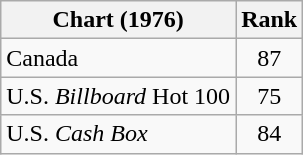<table class="wikitable sortable">
<tr>
<th align="left">Chart (1976)</th>
<th style="text-align:center;">Rank</th>
</tr>
<tr>
<td>Canada</td>
<td style="text-align:center;">87</td>
</tr>
<tr>
<td>U.S. <em>Billboard</em> Hot 100</td>
<td style="text-align:center;">75</td>
</tr>
<tr>
<td>U.S. <em>Cash Box</em></td>
<td style="text-align:center;">84</td>
</tr>
</table>
